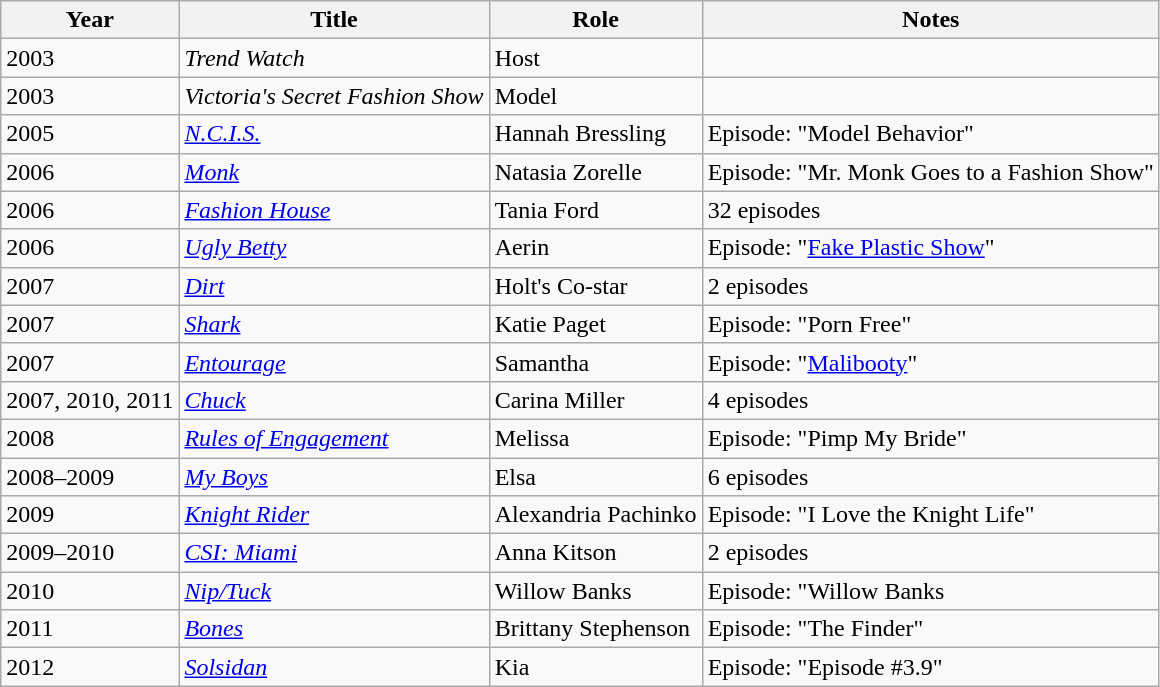<table class="wikitable sortable">
<tr>
<th>Year</th>
<th>Title</th>
<th>Role</th>
<th>Notes</th>
</tr>
<tr>
<td>2003</td>
<td><em>Trend Watch</em></td>
<td>Host</td>
<td></td>
</tr>
<tr>
<td>2003</td>
<td><em>Victoria's Secret Fashion Show</em></td>
<td>Model</td>
<td></td>
</tr>
<tr>
<td>2005</td>
<td><em><a href='#'>N.C.I.S.</a></em></td>
<td>Hannah Bressling</td>
<td>Episode: "Model Behavior"</td>
</tr>
<tr>
<td>2006</td>
<td><em><a href='#'>Monk</a></em></td>
<td>Natasia Zorelle</td>
<td>Episode: "Mr. Monk Goes to a Fashion Show"</td>
</tr>
<tr>
<td>2006</td>
<td><em><a href='#'>Fashion House</a></em></td>
<td>Tania Ford</td>
<td>32 episodes</td>
</tr>
<tr>
<td>2006</td>
<td><em><a href='#'>Ugly Betty</a></em></td>
<td>Aerin</td>
<td>Episode: "<a href='#'>Fake Plastic Show</a>"</td>
</tr>
<tr>
<td>2007</td>
<td><em><a href='#'>Dirt</a></em></td>
<td>Holt's Co-star</td>
<td>2 episodes</td>
</tr>
<tr>
<td>2007</td>
<td><em><a href='#'>Shark</a></em></td>
<td>Katie Paget</td>
<td>Episode: "Porn Free"</td>
</tr>
<tr>
<td>2007</td>
<td><em><a href='#'>Entourage</a></em></td>
<td>Samantha</td>
<td>Episode: "<a href='#'>Malibooty</a>"</td>
</tr>
<tr>
<td>2007, 2010, 2011</td>
<td><em><a href='#'>Chuck</a></em></td>
<td>Carina Miller</td>
<td>4 episodes</td>
</tr>
<tr>
<td>2008</td>
<td><em><a href='#'>Rules of Engagement</a></em></td>
<td>Melissa</td>
<td>Episode: "Pimp My Bride"</td>
</tr>
<tr>
<td>2008–2009</td>
<td><em><a href='#'>My Boys</a></em></td>
<td>Elsa</td>
<td>6 episodes</td>
</tr>
<tr>
<td>2009</td>
<td><em><a href='#'>Knight Rider</a></em></td>
<td>Alexandria Pachinko</td>
<td>Episode: "I Love the Knight Life"</td>
</tr>
<tr>
<td>2009–2010</td>
<td><em><a href='#'>CSI: Miami</a></em></td>
<td>Anna Kitson</td>
<td>2 episodes</td>
</tr>
<tr>
<td>2010</td>
<td><em><a href='#'>Nip/Tuck</a></em></td>
<td>Willow Banks</td>
<td>Episode: "Willow Banks</td>
</tr>
<tr>
<td>2011</td>
<td><em><a href='#'>Bones</a></em></td>
<td>Brittany Stephenson</td>
<td>Episode: "The Finder"</td>
</tr>
<tr>
<td>2012</td>
<td><em><a href='#'>Solsidan</a></em></td>
<td>Kia</td>
<td>Episode: "Episode #3.9"</td>
</tr>
</table>
